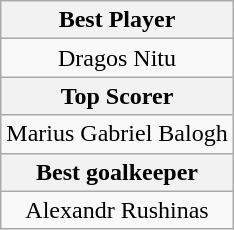<table class="wikitable" style="margin:auto;text-align:center">
<tr>
<th>Best Player</th>
</tr>
<tr>
<td> Dragos Nitu</td>
</tr>
<tr>
<th>Top Scorer</th>
</tr>
<tr>
<td> Marius Gabriel Balogh<br></td>
</tr>
<tr>
<th>Best goalkeeper</th>
</tr>
<tr>
<td> Alexandr Rushinas</td>
</tr>
</table>
